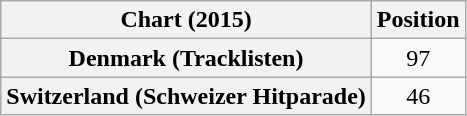<table class="wikitable sortable plainrowheaders" style="text-align:center">
<tr>
<th scope="col">Chart (2015)</th>
<th scope="col">Position</th>
</tr>
<tr>
<th scope="row">Denmark (Tracklisten)</th>
<td>97</td>
</tr>
<tr>
<th scope="row">Switzerland (Schweizer Hitparade)</th>
<td>46</td>
</tr>
</table>
